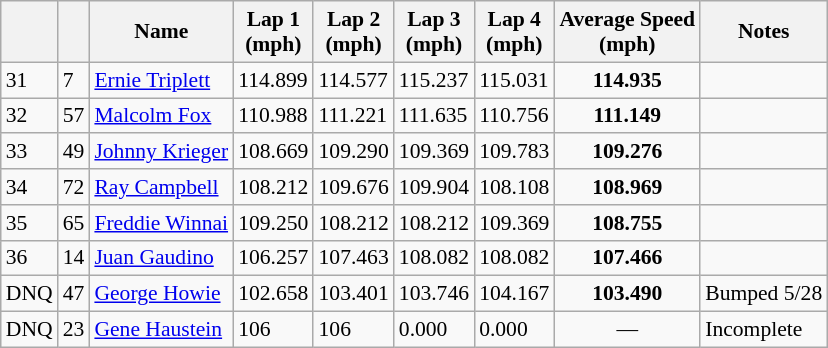<table class="wikitable" style="font-size: 90%;">
<tr align="center">
<th></th>
<th></th>
<th>Name</th>
<th>Lap 1<br>(mph)</th>
<th>Lap 2<br>(mph)</th>
<th>Lap 3<br>(mph)</th>
<th>Lap 4<br>(mph)</th>
<th>Average Speed<br>(mph)</th>
<th>Notes</th>
</tr>
<tr>
<td>31</td>
<td>7</td>
<td> <a href='#'>Ernie Triplett</a></td>
<td>114.899</td>
<td>114.577</td>
<td>115.237</td>
<td>115.031</td>
<td align=center><strong>114.935</strong></td>
<td></td>
</tr>
<tr>
<td>32</td>
<td>57</td>
<td> <a href='#'>Malcolm Fox</a> <strong></strong></td>
<td>110.988</td>
<td>111.221</td>
<td>111.635</td>
<td>110.756</td>
<td align=center><strong>111.149</strong></td>
<td></td>
</tr>
<tr>
<td>33</td>
<td>49</td>
<td> <a href='#'>Johnny Krieger</a> <strong></strong></td>
<td>108.669</td>
<td>109.290</td>
<td>109.369</td>
<td>109.783</td>
<td align=center><strong>109.276</strong></td>
<td></td>
</tr>
<tr>
<td>34</td>
<td>72</td>
<td> <a href='#'>Ray Campbell</a> <strong></strong></td>
<td>108.212</td>
<td>109.676</td>
<td>109.904</td>
<td>108.108</td>
<td align=center><strong>108.969</strong></td>
<td></td>
</tr>
<tr>
<td>35</td>
<td>65</td>
<td> <a href='#'>Freddie Winnai</a></td>
<td>109.250</td>
<td>108.212</td>
<td>108.212</td>
<td>109.369</td>
<td align=center><strong>108.755</strong></td>
<td></td>
</tr>
<tr>
<td>36</td>
<td>14</td>
<td> <a href='#'>Juan Gaudino</a> <strong></strong></td>
<td>106.257</td>
<td>107.463</td>
<td>108.082</td>
<td>108.082</td>
<td align=center><strong>107.466</strong></td>
<td></td>
</tr>
<tr>
<td>DNQ</td>
<td>47</td>
<td> <a href='#'>George Howie</a></td>
<td>102.658</td>
<td>103.401</td>
<td>103.746</td>
<td>104.167</td>
<td align=center><strong>103.490</strong></td>
<td>Bumped 5/28</td>
</tr>
<tr>
<td>DNQ</td>
<td>23</td>
<td> <a href='#'>Gene Haustein</a></td>
<td>106</td>
<td>106</td>
<td>0.000</td>
<td>0.000</td>
<td align=center>—</td>
<td>Incomplete</td>
</tr>
</table>
